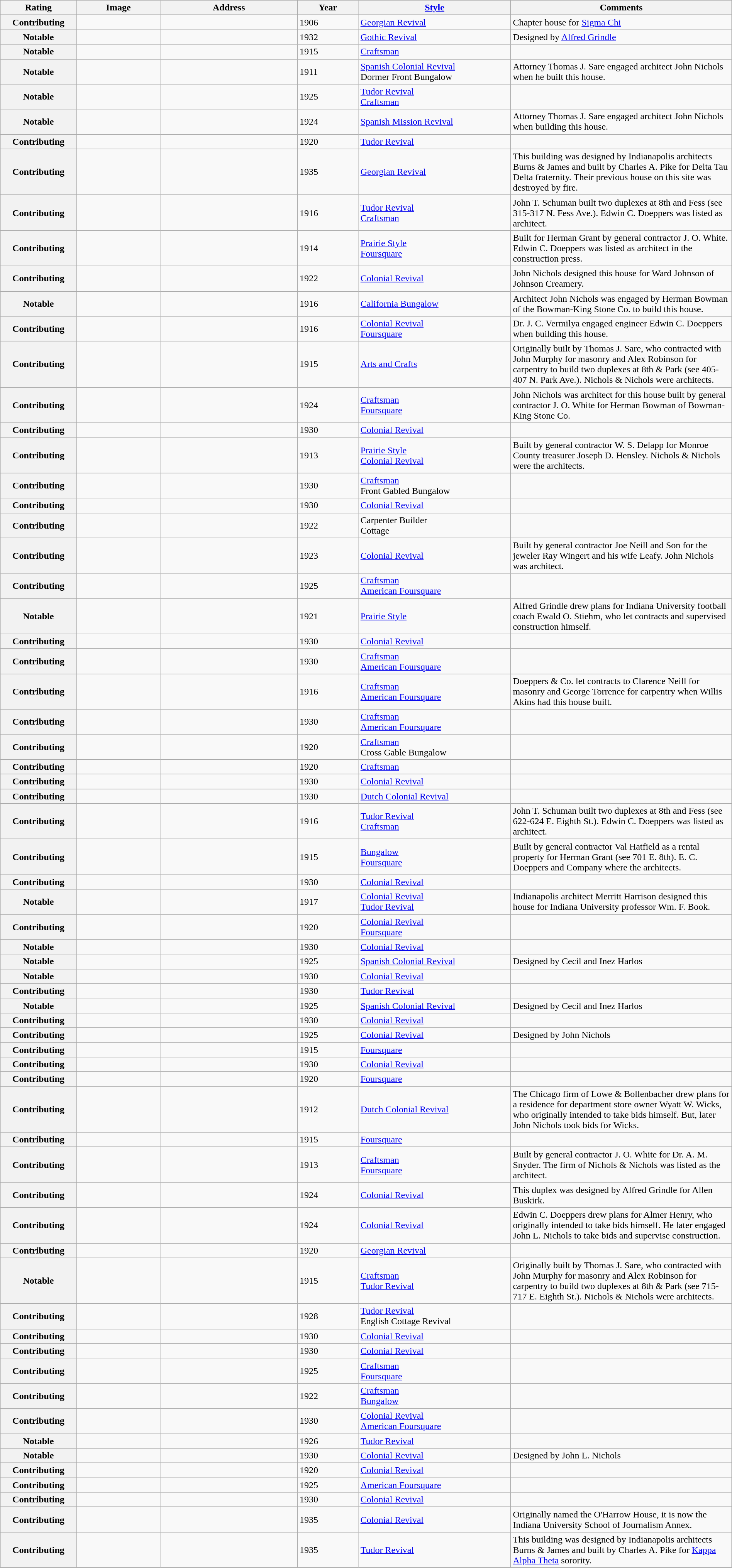<table class="wikitable sortable" style="width:100%">
<tr>
<th width = 10% ><strong>Rating</strong></th>
<th width = 11% ><strong>Image</strong></th>
<th width = 18% ><strong>Address</strong></th>
<th width = 8% ><strong>Year</strong></th>
<th width = 20% ><strong><a href='#'>Style</a></strong></th>
<th width = 29% ><strong>Comments</strong></th>
</tr>
<tr ->
<th>Contributing</th>
<td></td>
<td><br><small></small></td>
<td>1906</td>
<td><a href='#'>Georgian Revival</a></td>
<td>Chapter house for <a href='#'>Sigma Chi</a></td>
</tr>
<tr ->
<th>Notable</th>
<td></td>
<td><br><small></small></td>
<td>1932</td>
<td><a href='#'>Gothic Revival</a></td>
<td>Designed by <a href='#'>Alfred Grindle</a></td>
</tr>
<tr ->
<th>Notable</th>
<td></td>
<td><br><small></small></td>
<td>1915</td>
<td><a href='#'>Craftsman</a></td>
<td></td>
</tr>
<tr ->
<th>Notable</th>
<td></td>
<td><br><small></small></td>
<td>1911</td>
<td><a href='#'>Spanish Colonial Revival</a><br>Dormer Front Bungalow</td>
<td>Attorney Thomas J. Sare engaged architect John Nichols when he built this house.</td>
</tr>
<tr ->
<th>Notable</th>
<td></td>
<td><br><small></small></td>
<td>1925</td>
<td><a href='#'>Tudor Revival</a><br><a href='#'>Craftsman</a></td>
<td></td>
</tr>
<tr ->
<th>Notable</th>
<td></td>
<td><br><small></small></td>
<td>1924</td>
<td><a href='#'>Spanish Mission Revival</a></td>
<td>Attorney Thomas J. Sare engaged architect John Nichols when building this house.</td>
</tr>
<tr ->
<th>Contributing</th>
<td></td>
<td><br><small></small></td>
<td>1920</td>
<td><a href='#'>Tudor Revival</a></td>
<td></td>
</tr>
<tr ->
<th>Contributing</th>
<td></td>
<td><br><small></small></td>
<td>1935</td>
<td><a href='#'>Georgian Revival</a></td>
<td>This building was designed by Indianapolis architects Burns & James and built by Charles A. Pike for Delta Tau Delta fraternity. Their previous house on this site was destroyed by fire.</td>
</tr>
<tr ->
<th>Contributing</th>
<td></td>
<td><br><small></small></td>
<td>1916</td>
<td><a href='#'>Tudor Revival</a><br><a href='#'>Craftsman</a></td>
<td>John T. Schuman built two duplexes at 8th and Fess (see 315-317 N. Fess Ave.).  Edwin C. Doeppers was listed as architect.</td>
</tr>
<tr ->
<th>Contributing</th>
<td></td>
<td><br><small></small></td>
<td>1914</td>
<td><a href='#'>Prairie Style</a><br><a href='#'>Foursquare</a></td>
<td>Built for Herman Grant by general contractor J. O. White.  Edwin C. Doeppers was listed as architect in the construction press.</td>
</tr>
<tr ->
<th>Contributing</th>
<td></td>
<td><br><small></small></td>
<td>1922</td>
<td><a href='#'>Colonial Revival</a></td>
<td>John Nichols designed this house for Ward Johnson of Johnson Creamery.</td>
</tr>
<tr ->
<th>Notable</th>
<td></td>
<td><br><small></small></td>
<td>1916</td>
<td><a href='#'>California Bungalow</a></td>
<td>Architect John Nichols was engaged by Herman Bowman of the Bowman-King Stone Co. to build this house.</td>
</tr>
<tr ->
<th>Contributing</th>
<td></td>
<td><br><small></small></td>
<td>1916</td>
<td><a href='#'>Colonial Revival</a><br><a href='#'>Foursquare</a></td>
<td>Dr. J. C. Vermilya engaged engineer Edwin C. Doeppers when building this house.</td>
</tr>
<tr ->
<th>Contributing</th>
<td></td>
<td><br><small></small></td>
<td>1915</td>
<td><a href='#'>Arts and Crafts</a></td>
<td>Originally built by Thomas J. Sare, who contracted with John Murphy for masonry and Alex Robinson for carpentry to build two duplexes at 8th & Park (see 405-407 N. Park Ave.). Nichols & Nichols were architects.</td>
</tr>
<tr ->
<th>Contributing</th>
<td></td>
<td><br><small></small></td>
<td>1924</td>
<td><a href='#'>Craftsman</a><br><a href='#'>Foursquare</a></td>
<td>John Nichols was architect for this house built by general contractor J. O. White for Herman Bowman of Bowman-King Stone Co.</td>
</tr>
<tr ->
<th>Contributing</th>
<td></td>
<td><br><small></small></td>
<td>1930</td>
<td><a href='#'>Colonial Revival</a></td>
<td></td>
</tr>
<tr ->
<th>Contributing</th>
<td></td>
<td><br><small></small></td>
<td>1913</td>
<td><a href='#'>Prairie Style</a><br><a href='#'>Colonial Revival</a></td>
<td>Built by general contractor W. S. Delapp for Monroe County treasurer Joseph D. Hensley.  Nichols & Nichols were the architects.</td>
</tr>
<tr ->
<th>Contributing</th>
<td></td>
<td><br><small></small></td>
<td>1930</td>
<td><a href='#'>Craftsman</a><br>Front Gabled Bungalow</td>
<td></td>
</tr>
<tr ->
<th>Contributing</th>
<td></td>
<td><br><small></small></td>
<td>1930</td>
<td><a href='#'>Colonial Revival</a></td>
<td></td>
</tr>
<tr ->
<th>Contributing</th>
<td></td>
<td><br><small></small></td>
<td>1922</td>
<td>Carpenter Builder<br>Cottage</td>
<td></td>
</tr>
<tr ->
<th>Contributing</th>
<td></td>
<td><br><small></small></td>
<td>1923</td>
<td><a href='#'>Colonial Revival</a></td>
<td>Built by general contractor Joe Neill and Son for the jeweler Ray Wingert and his wife Leafy.  John Nichols was architect.</td>
</tr>
<tr ->
<th>Contributing</th>
<td></td>
<td><br><small></small></td>
<td>1925</td>
<td><a href='#'>Craftsman</a><br><a href='#'>American Foursquare</a></td>
<td></td>
</tr>
<tr ->
<th>Notable</th>
<td></td>
<td><br><small></small></td>
<td>1921</td>
<td><a href='#'>Prairie Style</a></td>
<td>Alfred Grindle drew plans for Indiana University football coach Ewald O. Stiehm, who let contracts and supervised construction himself.</td>
</tr>
<tr ->
<th>Contributing</th>
<td></td>
<td><br><small></small></td>
<td>1930</td>
<td><a href='#'>Colonial Revival</a></td>
<td></td>
</tr>
<tr ->
<th>Contributing</th>
<td></td>
<td><br><small></small></td>
<td>1930</td>
<td><a href='#'>Craftsman</a><br><a href='#'>American Foursquare</a></td>
<td></td>
</tr>
<tr ->
<th>Contributing</th>
<td></td>
<td><br><small></small></td>
<td>1916</td>
<td><a href='#'>Craftsman</a><br><a href='#'>American Foursquare</a></td>
<td>Doeppers & Co. let contracts to Clarence Neill for masonry and George Torrence for carpentry when Willis Akins had this house built.</td>
</tr>
<tr ->
<th>Contributing</th>
<td></td>
<td><br><small></small></td>
<td>1930</td>
<td><a href='#'>Craftsman</a><br><a href='#'>American Foursquare</a></td>
<td></td>
</tr>
<tr ->
<th>Contributing</th>
<td></td>
<td><br><small></small></td>
<td>1920</td>
<td><a href='#'>Craftsman</a><br>Cross Gable Bungalow</td>
<td></td>
</tr>
<tr ->
<th>Contributing</th>
<td></td>
<td><br><small></small></td>
<td>1920</td>
<td><a href='#'>Craftsman</a></td>
<td></td>
</tr>
<tr ->
<th>Contributing</th>
<td></td>
<td><br><small></small></td>
<td>1930</td>
<td><a href='#'>Colonial Revival</a></td>
<td></td>
</tr>
<tr ->
<th>Contributing</th>
<td></td>
<td><br><small></small></td>
<td>1930</td>
<td><a href='#'>Dutch Colonial Revival</a></td>
<td></td>
</tr>
<tr ->
<th>Contributing</th>
<td></td>
<td><br><small></small></td>
<td>1916</td>
<td><a href='#'>Tudor Revival</a><br><a href='#'>Craftsman</a></td>
<td>John T. Schuman built two duplexes at 8th and Fess (see 622-624 E. Eighth St.).  Edwin C. Doeppers was listed as architect.</td>
</tr>
<tr ->
<th>Contributing</th>
<td></td>
<td><br><small></small></td>
<td>1915</td>
<td><a href='#'>Bungalow</a><br><a href='#'>Foursquare</a></td>
<td>Built by general contractor Val Hatfield as a rental property for Herman Grant (see 701 E. 8th).  E. C. Doeppers and Company where the architects.</td>
</tr>
<tr ->
<th>Contributing</th>
<td></td>
<td><br><small></small></td>
<td>1930</td>
<td><a href='#'>Colonial Revival</a></td>
<td></td>
</tr>
<tr ->
<th>Notable</th>
<td></td>
<td><br><small></small></td>
<td>1917</td>
<td><a href='#'>Colonial Revival</a><br><a href='#'>Tudor Revival</a></td>
<td>Indianapolis architect Merritt Harrison designed this house for Indiana University professor Wm. F. Book.</td>
</tr>
<tr ->
<th>Contributing</th>
<td></td>
<td><br><small></small></td>
<td>1920</td>
<td><a href='#'>Colonial Revival</a><br><a href='#'>Foursquare</a></td>
<td></td>
</tr>
<tr ->
<th>Notable</th>
<td></td>
<td><br><small></small></td>
<td>1930</td>
<td><a href='#'>Colonial Revival</a></td>
<td></td>
</tr>
<tr ->
<th>Notable</th>
<td></td>
<td><br><small></small></td>
<td>1925</td>
<td><a href='#'>Spanish Colonial Revival</a></td>
<td>Designed by Cecil and Inez Harlos</td>
</tr>
<tr ->
<th>Notable</th>
<td></td>
<td><br><small></small></td>
<td>1930</td>
<td><a href='#'>Colonial Revival</a></td>
<td></td>
</tr>
<tr ->
<th>Contributing</th>
<td></td>
<td><br><small></small></td>
<td>1930</td>
<td><a href='#'>Tudor Revival</a></td>
<td></td>
</tr>
<tr ->
<th>Notable</th>
<td></td>
<td><br><small></small></td>
<td>1925</td>
<td><a href='#'>Spanish Colonial Revival</a></td>
<td>Designed by Cecil and Inez Harlos</td>
</tr>
<tr ->
<th>Contributing</th>
<td></td>
<td><br><small></small></td>
<td>1930</td>
<td><a href='#'>Colonial Revival</a></td>
<td></td>
</tr>
<tr ->
<th>Contributing</th>
<td></td>
<td><br><small></small></td>
<td>1925</td>
<td><a href='#'>Colonial Revival</a></td>
<td>Designed by John Nichols</td>
</tr>
<tr ->
<th>Contributing</th>
<td></td>
<td><br><small></small></td>
<td>1915</td>
<td><a href='#'>Foursquare</a></td>
<td></td>
</tr>
<tr ->
<th>Contributing</th>
<td></td>
<td><br><small></small></td>
<td>1930</td>
<td><a href='#'>Colonial Revival</a></td>
<td></td>
</tr>
<tr ->
<th>Contributing</th>
<td></td>
<td><br><small></small></td>
<td>1920</td>
<td><a href='#'>Foursquare</a></td>
<td></td>
</tr>
<tr ->
<th>Contributing</th>
<td></td>
<td><br><small></small></td>
<td>1912</td>
<td><a href='#'>Dutch Colonial Revival</a></td>
<td>The Chicago firm of Lowe & Bollenbacher drew plans for a residence for department store owner Wyatt W. Wicks, who originally intended to take bids himself. But, later John Nichols took bids for Wicks.</td>
</tr>
<tr ->
<th>Contributing</th>
<td></td>
<td><br><small></small></td>
<td>1915</td>
<td><a href='#'>Foursquare</a></td>
<td></td>
</tr>
<tr ->
<th>Contributing</th>
<td></td>
<td><br><small></small></td>
<td>1913</td>
<td><a href='#'>Craftsman</a><br><a href='#'>Foursquare</a></td>
<td>Built by general contractor J. O. White for Dr. A. M. Snyder.  The firm of Nichols & Nichols was listed as the architect.</td>
</tr>
<tr ->
<th>Contributing</th>
<td></td>
<td><br><small></small></td>
<td>1924</td>
<td><a href='#'>Colonial Revival</a></td>
<td>This duplex was designed by Alfred Grindle for Allen Buskirk.</td>
</tr>
<tr ->
<th>Contributing</th>
<td></td>
<td><br><small></small></td>
<td>1924</td>
<td><a href='#'>Colonial Revival</a></td>
<td>Edwin C. Doeppers drew plans for Almer Henry, who originally intended to take bids himself.  He later engaged John L. Nichols to take bids and supervise construction.</td>
</tr>
<tr ->
<th>Contributing</th>
<td></td>
<td><br><small></small></td>
<td>1920</td>
<td><a href='#'>Georgian Revival</a></td>
<td></td>
</tr>
<tr ->
<th>Notable</th>
<td></td>
<td><br><small></small></td>
<td>1915</td>
<td><a href='#'>Craftsman</a><br><a href='#'>Tudor Revival</a></td>
<td>Originally built by Thomas J. Sare, who contracted with John Murphy for masonry and Alex Robinson for carpentry to build two duplexes at 8th & Park (see 715-717 E. Eighth St.). Nichols & Nichols were architects.</td>
</tr>
<tr ->
<th>Contributing</th>
<td></td>
<td><br><small></small></td>
<td>1928</td>
<td><a href='#'>Tudor Revival</a><br>English Cottage Revival</td>
<td></td>
</tr>
<tr ->
<th>Contributing</th>
<td></td>
<td><br><small></small></td>
<td>1930</td>
<td><a href='#'>Colonial Revival</a></td>
<td></td>
</tr>
<tr ->
<th>Contributing</th>
<td></td>
<td><br><small></small></td>
<td>1930</td>
<td><a href='#'>Colonial Revival</a></td>
<td></td>
</tr>
<tr ->
<th>Contributing</th>
<td></td>
<td><br><small></small></td>
<td>1925</td>
<td><a href='#'>Craftsman</a><br><a href='#'>Foursquare</a></td>
<td></td>
</tr>
<tr ->
<th>Contributing</th>
<td></td>
<td><br><small></small></td>
<td>1922</td>
<td><a href='#'>Craftsman</a><br><a href='#'>Bungalow</a></td>
<td></td>
</tr>
<tr ->
<th>Contributing</th>
<td></td>
<td><br><small></small></td>
<td>1930</td>
<td><a href='#'>Colonial Revival</a><br><a href='#'>American Foursquare</a></td>
<td></td>
</tr>
<tr ->
<th>Notable</th>
<td></td>
<td><br><small></small></td>
<td>1926</td>
<td><a href='#'>Tudor Revival</a></td>
<td></td>
</tr>
<tr ->
<th>Notable</th>
<td></td>
<td><br><small></small></td>
<td>1930</td>
<td><a href='#'>Colonial Revival</a></td>
<td>Designed by John L. Nichols</td>
</tr>
<tr ->
<th>Contributing</th>
<td></td>
<td><br><small></small></td>
<td>1920</td>
<td><a href='#'>Colonial Revival</a></td>
<td></td>
</tr>
<tr ->
<th>Contributing</th>
<td></td>
<td><br><small></small></td>
<td>1925</td>
<td><a href='#'>American Foursquare</a></td>
<td></td>
</tr>
<tr ->
<th>Contributing</th>
<td></td>
<td><br><small></small></td>
<td>1930</td>
<td><a href='#'>Colonial Revival</a></td>
<td></td>
</tr>
<tr ->
<th>Contributing</th>
<td></td>
<td><br><small></small></td>
<td>1935</td>
<td><a href='#'>Colonial Revival</a></td>
<td>Originally named the O'Harrow House, it is now the Indiana University School of Journalism Annex.</td>
</tr>
<tr ->
<th>Contributing</th>
<td></td>
<td><br><small></small></td>
<td>1935</td>
<td><a href='#'>Tudor Revival</a></td>
<td>This building was designed by Indianapolis architects Burns & James and built by Charles A. Pike for <a href='#'>Kappa Alpha Theta</a> sorority.</td>
</tr>
</table>
